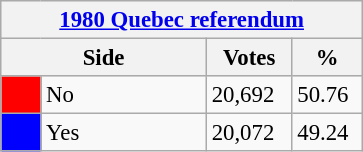<table class="wikitable" style="font-size: 95%; clear:both">
<tr style="background-color:#E9E9E9">
<th colspan=4><a href='#'>1980 Quebec referendum</a></th>
</tr>
<tr style="background-color:#E9E9E9">
<th colspan=2 style="width: 130px">Side</th>
<th style="width: 50px">Votes</th>
<th style="width: 40px">%</th>
</tr>
<tr>
<td bgcolor="red"></td>
<td>No</td>
<td>20,692</td>
<td>50.76</td>
</tr>
<tr>
<td bgcolor="blue"></td>
<td>Yes</td>
<td>20,072</td>
<td>49.24</td>
</tr>
</table>
